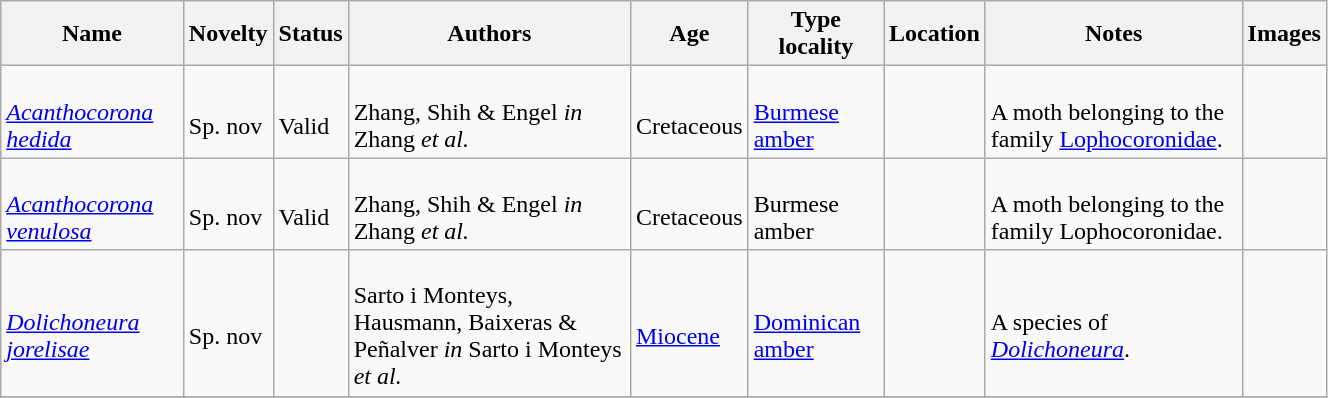<table class="wikitable sortable" align="center" width="70%">
<tr>
<th>Name</th>
<th>Novelty</th>
<th>Status</th>
<th>Authors</th>
<th>Age</th>
<th>Type locality</th>
<th>Location</th>
<th>Notes</th>
<th>Images</th>
</tr>
<tr>
<td><br><em><a href='#'>Acanthocorona hedida</a></em></td>
<td><br>Sp. nov</td>
<td><br>Valid</td>
<td><br>Zhang, Shih & Engel <em>in</em> Zhang <em>et al.</em></td>
<td><br>Cretaceous</td>
<td><br><a href='#'>Burmese amber</a></td>
<td><br></td>
<td><br>A moth belonging to the family <a href='#'>Lophocoronidae</a>.</td>
<td></td>
</tr>
<tr>
<td><br><em><a href='#'>Acanthocorona venulosa</a></em></td>
<td><br>Sp. nov</td>
<td><br>Valid</td>
<td><br>Zhang, Shih & Engel <em>in</em> Zhang <em>et al.</em></td>
<td><br>Cretaceous</td>
<td><br>Burmese amber</td>
<td><br></td>
<td><br>A moth belonging to the family Lophocoronidae.</td>
<td></td>
</tr>
<tr>
<td><br><em><a href='#'>Dolichoneura jorelisae</a></em></td>
<td><br>Sp. nov</td>
<td></td>
<td><br>Sarto i Monteys, Hausmann, Baixeras & Peñalver <em>in</em> Sarto i Monteys <em>et al.</em></td>
<td><br><a href='#'>Miocene</a></td>
<td><br><a href='#'>Dominican amber</a></td>
<td><br></td>
<td><br>A species of <em><a href='#'>Dolichoneura</a></em>.</td>
<td></td>
</tr>
<tr>
</tr>
</table>
